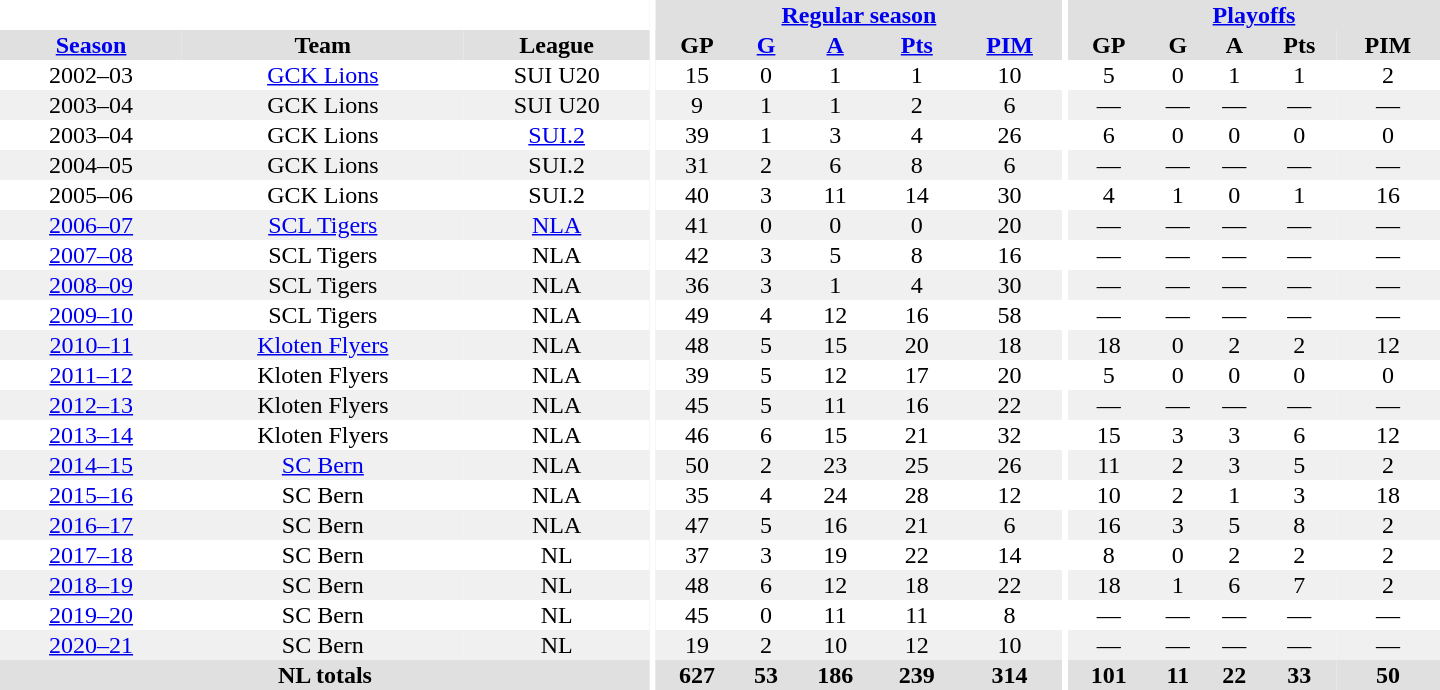<table border="0" cellpadding="1" cellspacing="0" style="text-align:center; width:60em">
<tr bgcolor="#e0e0e0">
<th colspan="3" bgcolor="#ffffff"></th>
<th rowspan="99" bgcolor="#ffffff"></th>
<th colspan="5"><a href='#'>Regular season</a></th>
<th rowspan="99" bgcolor="#ffffff"></th>
<th colspan="5"><a href='#'>Playoffs</a></th>
</tr>
<tr bgcolor="#e0e0e0">
<th><a href='#'>Season</a></th>
<th>Team</th>
<th>League</th>
<th>GP</th>
<th><a href='#'>G</a></th>
<th><a href='#'>A</a></th>
<th><a href='#'>Pts</a></th>
<th><a href='#'>PIM</a></th>
<th>GP</th>
<th>G</th>
<th>A</th>
<th>Pts</th>
<th>PIM</th>
</tr>
<tr>
<td>2002–03</td>
<td><a href='#'>GCK Lions</a></td>
<td>SUI U20</td>
<td>15</td>
<td>0</td>
<td>1</td>
<td>1</td>
<td>10</td>
<td>5</td>
<td>0</td>
<td>1</td>
<td>1</td>
<td>2</td>
</tr>
<tr bgcolor="#f0f0f0">
<td>2003–04</td>
<td>GCK Lions</td>
<td>SUI U20</td>
<td>9</td>
<td>1</td>
<td>1</td>
<td>2</td>
<td>6</td>
<td>—</td>
<td>—</td>
<td>—</td>
<td>—</td>
<td>—</td>
</tr>
<tr>
<td>2003–04</td>
<td>GCK Lions</td>
<td><a href='#'>SUI.2</a></td>
<td>39</td>
<td>1</td>
<td>3</td>
<td>4</td>
<td>26</td>
<td>6</td>
<td>0</td>
<td>0</td>
<td>0</td>
<td>0</td>
</tr>
<tr bgcolor="#f0f0f0">
<td>2004–05</td>
<td>GCK Lions</td>
<td>SUI.2</td>
<td>31</td>
<td>2</td>
<td>6</td>
<td>8</td>
<td>6</td>
<td>—</td>
<td>—</td>
<td>—</td>
<td>—</td>
<td>—</td>
</tr>
<tr>
<td>2005–06</td>
<td>GCK Lions</td>
<td>SUI.2</td>
<td>40</td>
<td>3</td>
<td>11</td>
<td>14</td>
<td>30</td>
<td>4</td>
<td>1</td>
<td>0</td>
<td>1</td>
<td>16</td>
</tr>
<tr bgcolor="#f0f0f0">
<td><a href='#'>2006–07</a></td>
<td><a href='#'>SCL Tigers</a></td>
<td><a href='#'>NLA</a></td>
<td>41</td>
<td>0</td>
<td>0</td>
<td>0</td>
<td>20</td>
<td>—</td>
<td>—</td>
<td>—</td>
<td>—</td>
<td>—</td>
</tr>
<tr>
<td><a href='#'>2007–08</a></td>
<td>SCL Tigers</td>
<td>NLA</td>
<td>42</td>
<td>3</td>
<td>5</td>
<td>8</td>
<td>16</td>
<td>—</td>
<td>—</td>
<td>—</td>
<td>—</td>
<td>—</td>
</tr>
<tr bgcolor="#f0f0f0">
<td><a href='#'>2008–09</a></td>
<td>SCL Tigers</td>
<td>NLA</td>
<td>36</td>
<td>3</td>
<td>1</td>
<td>4</td>
<td>30</td>
<td>—</td>
<td>—</td>
<td>—</td>
<td>—</td>
<td>—</td>
</tr>
<tr>
<td><a href='#'>2009–10</a></td>
<td>SCL Tigers</td>
<td>NLA</td>
<td>49</td>
<td>4</td>
<td>12</td>
<td>16</td>
<td>58</td>
<td>—</td>
<td>—</td>
<td>—</td>
<td>—</td>
<td>—</td>
</tr>
<tr bgcolor="#f0f0f0">
<td><a href='#'>2010–11</a></td>
<td><a href='#'>Kloten Flyers</a></td>
<td>NLA</td>
<td>48</td>
<td>5</td>
<td>15</td>
<td>20</td>
<td>18</td>
<td>18</td>
<td>0</td>
<td>2</td>
<td>2</td>
<td>12</td>
</tr>
<tr>
<td><a href='#'>2011–12</a></td>
<td>Kloten Flyers</td>
<td>NLA</td>
<td>39</td>
<td>5</td>
<td>12</td>
<td>17</td>
<td>20</td>
<td>5</td>
<td>0</td>
<td>0</td>
<td>0</td>
<td>0</td>
</tr>
<tr bgcolor="#f0f0f0">
<td><a href='#'>2012–13</a></td>
<td>Kloten Flyers</td>
<td>NLA</td>
<td>45</td>
<td>5</td>
<td>11</td>
<td>16</td>
<td>22</td>
<td>—</td>
<td>—</td>
<td>—</td>
<td>—</td>
<td>—</td>
</tr>
<tr>
<td><a href='#'>2013–14</a></td>
<td>Kloten Flyers</td>
<td>NLA</td>
<td>46</td>
<td>6</td>
<td>15</td>
<td>21</td>
<td>32</td>
<td>15</td>
<td>3</td>
<td>3</td>
<td>6</td>
<td>12</td>
</tr>
<tr bgcolor="#f0f0f0">
<td><a href='#'>2014–15</a></td>
<td><a href='#'>SC Bern</a></td>
<td>NLA</td>
<td>50</td>
<td>2</td>
<td>23</td>
<td>25</td>
<td>26</td>
<td>11</td>
<td>2</td>
<td>3</td>
<td>5</td>
<td>2</td>
</tr>
<tr>
<td><a href='#'>2015–16</a></td>
<td>SC Bern</td>
<td>NLA</td>
<td>35</td>
<td>4</td>
<td>24</td>
<td>28</td>
<td>12</td>
<td>10</td>
<td>2</td>
<td>1</td>
<td>3</td>
<td>18</td>
</tr>
<tr bgcolor="#f0f0f0">
<td><a href='#'>2016–17</a></td>
<td>SC Bern</td>
<td>NLA</td>
<td>47</td>
<td>5</td>
<td>16</td>
<td>21</td>
<td>6</td>
<td>16</td>
<td>3</td>
<td>5</td>
<td>8</td>
<td>2</td>
</tr>
<tr>
<td><a href='#'>2017–18</a></td>
<td>SC Bern</td>
<td>NL</td>
<td>37</td>
<td>3</td>
<td>19</td>
<td>22</td>
<td>14</td>
<td>8</td>
<td>0</td>
<td>2</td>
<td>2</td>
<td>2</td>
</tr>
<tr bgcolor="#f0f0f0">
<td><a href='#'>2018–19</a></td>
<td>SC Bern</td>
<td>NL</td>
<td>48</td>
<td>6</td>
<td>12</td>
<td>18</td>
<td>22</td>
<td>18</td>
<td>1</td>
<td>6</td>
<td>7</td>
<td>2</td>
</tr>
<tr>
<td><a href='#'>2019–20</a></td>
<td>SC Bern</td>
<td>NL</td>
<td>45</td>
<td>0</td>
<td>11</td>
<td>11</td>
<td>8</td>
<td>—</td>
<td>—</td>
<td>—</td>
<td>—</td>
<td>—</td>
</tr>
<tr bgcolor="#f0f0f0">
<td><a href='#'>2020–21</a></td>
<td>SC Bern</td>
<td>NL</td>
<td>19</td>
<td>2</td>
<td>10</td>
<td>12</td>
<td>10</td>
<td>—</td>
<td>—</td>
<td>—</td>
<td>—</td>
<td>—</td>
</tr>
<tr bgcolor="#e0e0e0">
<th colspan="3">NL totals</th>
<th>627</th>
<th>53</th>
<th>186</th>
<th>239</th>
<th>314</th>
<th>101</th>
<th>11</th>
<th>22</th>
<th>33</th>
<th>50</th>
</tr>
</table>
